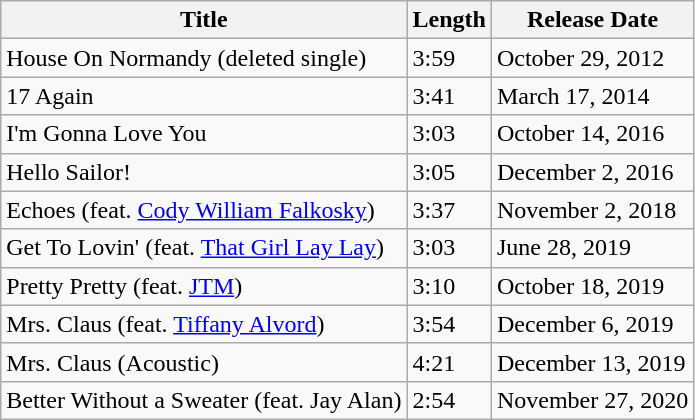<table class="wikitable">
<tr>
<th>Title</th>
<th>Length</th>
<th>Release Date</th>
</tr>
<tr>
<td>House On Normandy (deleted single)</td>
<td>3:59</td>
<td>October 29, 2012</td>
</tr>
<tr>
<td>17 Again</td>
<td>3:41</td>
<td>March 17, 2014</td>
</tr>
<tr>
<td>I'm Gonna Love You</td>
<td>3:03</td>
<td>October 14, 2016</td>
</tr>
<tr>
<td>Hello Sailor!</td>
<td>3:05</td>
<td>December 2, 2016</td>
</tr>
<tr>
<td>Echoes (feat. <a href='#'>Cody William Falkosky</a>)</td>
<td>3:37</td>
<td>November 2, 2018</td>
</tr>
<tr>
<td>Get To Lovin' (feat. <a href='#'>That Girl Lay Lay</a>)</td>
<td>3:03</td>
<td>June 28, 2019</td>
</tr>
<tr>
<td>Pretty Pretty (feat. <a href='#'>JTM</a>)</td>
<td>3:10</td>
<td>October 18, 2019</td>
</tr>
<tr>
<td>Mrs. Claus (feat. <a href='#'>Tiffany Alvord</a>)</td>
<td>3:54</td>
<td>December 6, 2019</td>
</tr>
<tr>
<td>Mrs. Claus (Acoustic)</td>
<td>4:21</td>
<td>December 13, 2019</td>
</tr>
<tr>
<td>Better Without a Sweater (feat. Jay Alan)</td>
<td>2:54</td>
<td>November 27, 2020</td>
</tr>
</table>
